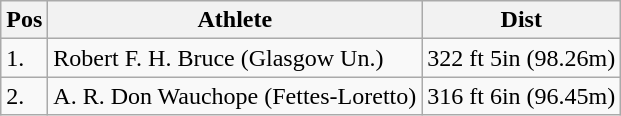<table class="wikitable">
<tr>
<th>Pos</th>
<th>Athlete</th>
<th>Dist</th>
</tr>
<tr>
<td>1.</td>
<td>Robert F. H. Bruce (Glasgow Un.)</td>
<td>322 ft 5in (98.26m)</td>
</tr>
<tr>
<td>2.</td>
<td>A. R. Don Wauchope (Fettes-Loretto)</td>
<td>316 ft 6in (96.45m)</td>
</tr>
</table>
